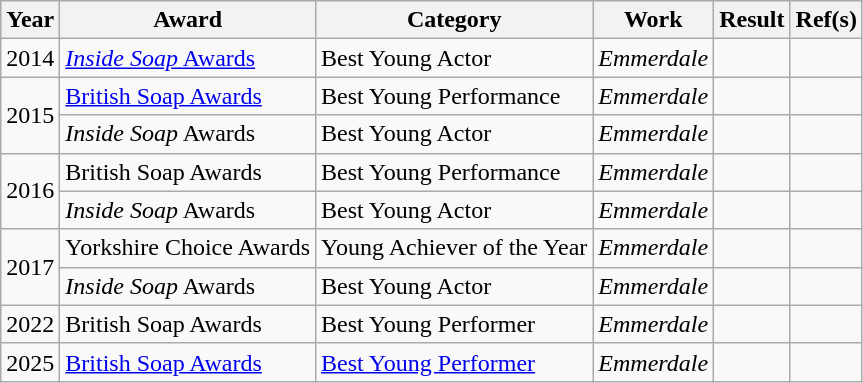<table class="wikitable">
<tr>
<th>Year</th>
<th>Award</th>
<th>Category</th>
<th>Work</th>
<th>Result</th>
<th>Ref(s)</th>
</tr>
<tr>
<td>2014</td>
<td><a href='#'><em>Inside Soap</em> Awards</a></td>
<td>Best Young Actor</td>
<td><em>Emmerdale</em></td>
<td></td>
<td></td>
</tr>
<tr>
<td rowspan="2">2015</td>
<td><a href='#'>British Soap Awards</a></td>
<td>Best Young Performance</td>
<td><em>Emmerdale</em></td>
<td></td>
<td></td>
</tr>
<tr>
<td><em>Inside Soap</em> Awards</td>
<td>Best Young Actor</td>
<td><em>Emmerdale</em></td>
<td></td>
<td></td>
</tr>
<tr>
<td rowspan="2">2016</td>
<td>British Soap Awards</td>
<td>Best Young Performance</td>
<td><em>Emmerdale</em></td>
<td></td>
<td></td>
</tr>
<tr>
<td><em>Inside Soap</em> Awards</td>
<td>Best Young Actor</td>
<td><em>Emmerdale</em></td>
<td></td>
<td></td>
</tr>
<tr>
<td rowspan=2>2017</td>
<td>Yorkshire Choice Awards</td>
<td>Young Achiever of the Year</td>
<td><em>Emmerdale</em></td>
<td></td>
<td></td>
</tr>
<tr>
<td><em>Inside Soap</em> Awards</td>
<td>Best Young Actor</td>
<td><em>Emmerdale</em></td>
<td></td>
<td></td>
</tr>
<tr>
<td>2022</td>
<td>British Soap Awards</td>
<td>Best Young Performer</td>
<td><em>Emmerdale</em></td>
<td></td>
<td></td>
</tr>
<tr>
<td>2025</td>
<td><a href='#'>British Soap Awards</a></td>
<td><a href='#'>Best Young Performer</a></td>
<td><em>Emmerdale</em></td>
<td></td>
<td></td>
</tr>
</table>
